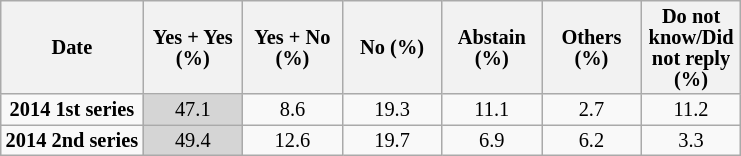<table class="wikitable collapsible sortable" style="text-align:center;font-size:85%;line-height:14px">
<tr>
<th style= "text-align:center">Date</th>
<th style="width:60px;">Yes + Yes (%)</th>
<th style="width:60px;">Yes + No (%)</th>
<th style="width:60px;">No (%)</th>
<th style="width:60px;">Abstain (%)</th>
<th style="width:60px;">Others (%)</th>
<th style="width:60px;">Do not know/Did not reply (%)</th>
</tr>
<tr>
<td><strong>2014 1st series</strong></td>
<td style="background:#D5D5D5">47.1</td>
<td>8.6</td>
<td>19.3</td>
<td>11.1</td>
<td>2.7</td>
<td>11.2</td>
</tr>
<tr style="text-align:center">
<td><strong>2014 2nd series</strong></td>
<td style="background:#D5D5D5">49.4</td>
<td>12.6</td>
<td>19.7</td>
<td>6.9</td>
<td>6.2</td>
<td>3.3</td>
</tr>
</table>
